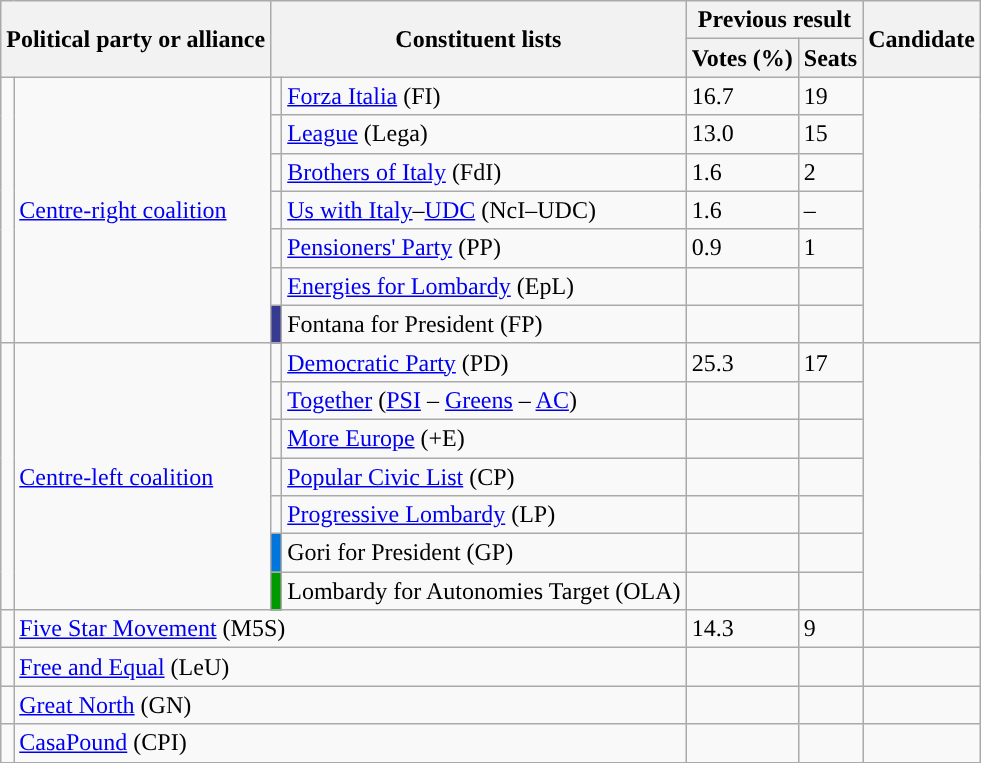<table class="wikitable" style="text-align:left">
<tr>
<th colspan=2 rowspan="2">Political party or alliance</th>
<th colspan=2 rowspan="2">Constituent lists</th>
<th colspan="2">Previous result</th>
<th colspan="2" rowspan="2">Candidate</th>
</tr>
<tr>
<th>Votes (%)</th>
<th>Seats</th>
</tr>
<tr>
<td rowspan="7" style="background:"></td>
<td rowspan=7><a href='#'>Centre-right coalition</a></td>
<td></td>
<td style="text-align:left;"><a href='#'>Forza Italia</a> (FI)</td>
<td>16.7</td>
<td>19</td>
<td rowspan="7"></td>
</tr>
<tr>
<td></td>
<td style="text-align:left;"><a href='#'>League</a> (Lega)</td>
<td>13.0</td>
<td>15</td>
</tr>
<tr>
<td></td>
<td style="text-align:left;"><a href='#'>Brothers of Italy</a>  (FdI)</td>
<td>1.6</td>
<td>2</td>
</tr>
<tr>
<td></td>
<td style="text-align:left;"><a href='#'>Us with Italy</a>–<a href='#'>UDC</a> (NcI–UDC)</td>
<td>1.6</td>
<td>–</td>
</tr>
<tr>
<td></td>
<td style="text-align:left;"><a href='#'>Pensioners' Party</a> (PP)</td>
<td>0.9</td>
<td>1</td>
</tr>
<tr>
<td></td>
<td style="text-align:left;"><a href='#'>Energies for Lombardy</a> (EpL)</td>
<td></td>
<td></td>
</tr>
<tr>
<td bgcolor="#363A91"></td>
<td style="text-align:left;">Fontana for President (FP)</td>
<td></td>
<td></td>
</tr>
<tr>
<td rowspan="7"></td>
<td rowspan=7><a href='#'>Centre-left coalition</a></td>
<td></td>
<td style="text-align:left;"><a href='#'>Democratic Party</a> (PD)</td>
<td>25.3</td>
<td>17</td>
<td rowspan="7"></td>
</tr>
<tr>
<td></td>
<td style="text-align:left;"><a href='#'>Together</a> (<a href='#'>PSI</a> – <a href='#'>Greens</a> –  <a href='#'>AC</a>)</td>
<td></td>
<td></td>
</tr>
<tr>
<td></td>
<td style="text-align:left;"><a href='#'>More Europe</a> (+E)</td>
<td></td>
<td></td>
</tr>
<tr>
<td></td>
<td style="text-align:left;"><a href='#'>Popular Civic List</a> (CP)</td>
<td></td>
<td></td>
</tr>
<tr>
<td></td>
<td style="text-align:left;"><a href='#'>Progressive Lombardy</a> (LP)</td>
<td></td>
<td></td>
</tr>
<tr>
<td bgcolor="#0075DC"></td>
<td style="text-align:left;">Gori for President (GP)</td>
<td></td>
<td></td>
</tr>
<tr>
<td bgcolor="#009900"></td>
<td style="text-align:left;">Lombardy for Autonomies Target (OLA)</td>
<td></td>
<td></td>
</tr>
<tr>
<td style="background-color:"></td>
<td colspan="3"><a href='#'>Five Star Movement</a> (M5S)</td>
<td>14.3</td>
<td>9</td>
<td></td>
</tr>
<tr>
<td style="background-color:"></td>
<td colspan="3"><a href='#'>Free and Equal</a> (LeU)</td>
<td></td>
<td></td>
<td></td>
</tr>
<tr>
<td style="background-color:"></td>
<td colspan="3"><a href='#'>Great North</a> (GN)</td>
<td></td>
<td></td>
<td></td>
</tr>
<tr>
<td style="background-color:"></td>
<td colspan="3"><a href='#'>CasaPound</a> (CPI)</td>
<td></td>
<td></td>
<td></td>
</tr>
</table>
